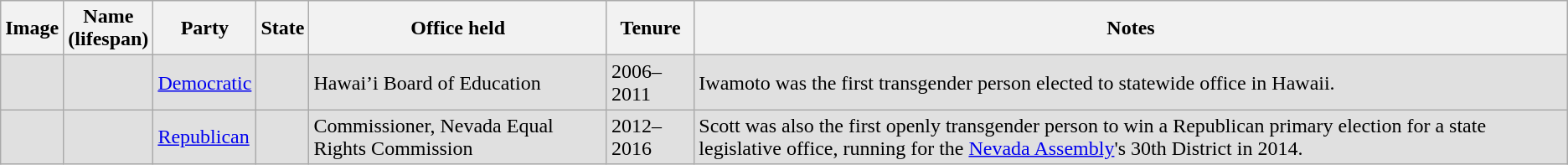<table class="wikitable sortable">
<tr>
<th>Image</th>
<th>Name<br>(lifespan)</th>
<th>Party</th>
<th>State</th>
<th>Office held</th>
<th>Tenure</th>
<th class="unsortable">Notes</th>
</tr>
<tr style="background:#e0e0e0">
<td></td>
<td></td>
<td><a href='#'>Democratic</a></td>
<td></td>
<td>Hawai’i Board of Education</td>
<td>2006–2011</td>
<td>Iwamoto was the first transgender person elected to statewide office in Hawaii.</td>
</tr>
<tr style="background:#e0e0e0">
<td></td>
<td></td>
<td><a href='#'>Republican</a></td>
<td></td>
<td>Commissioner, Nevada Equal Rights Commission</td>
<td>2012–2016</td>
<td>Scott was also the first openly transgender person to win a Republican primary election for a state legislative office, running for the <a href='#'>Nevada Assembly</a>'s 30th District in 2014.</td>
</tr>
</table>
